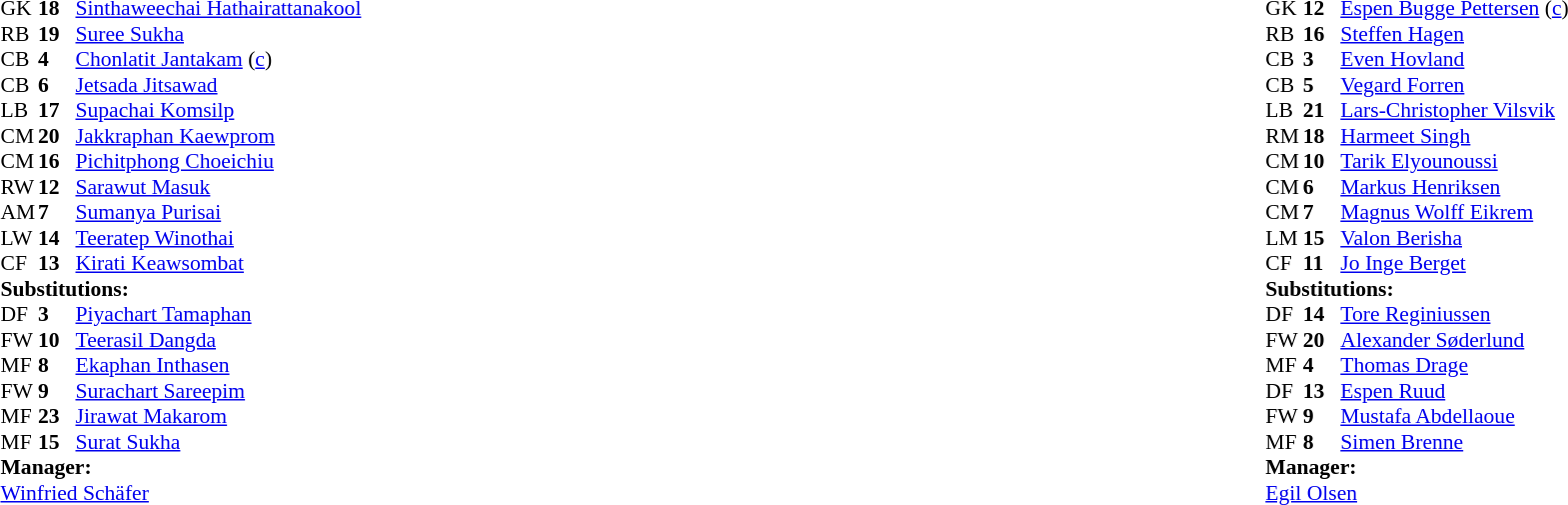<table width="100%">
<tr>
<td valign="top" width="40%"><br><table style="font-size:90%;" cellspacing="0" cellpadding="0">
<tr>
<th width="25"></th>
<th width="25"></th>
</tr>
<tr>
<td>GK</td>
<td><strong>18</strong></td>
<td><a href='#'>Sinthaweechai Hathairattanakool</a></td>
</tr>
<tr>
<td>RB</td>
<td><strong>19</strong></td>
<td><a href='#'>Suree Sukha</a></td>
</tr>
<tr>
<td>CB</td>
<td><strong>4</strong></td>
<td><a href='#'>Chonlatit Jantakam</a> (<a href='#'>c</a>)</td>
</tr>
<tr>
<td>CB</td>
<td><strong>6</strong></td>
<td><a href='#'>Jetsada Jitsawad</a></td>
</tr>
<tr>
<td>LB</td>
<td><strong>17</strong></td>
<td><a href='#'>Supachai Komsilp</a></td>
<td></td>
<td></td>
</tr>
<tr>
<td>CM</td>
<td><strong>20</strong></td>
<td><a href='#'>Jakkraphan Kaewprom</a></td>
<td></td>
<td></td>
</tr>
<tr>
<td>CM</td>
<td><strong>16</strong></td>
<td><a href='#'>Pichitphong Choeichiu</a></td>
</tr>
<tr>
<td>RW</td>
<td><strong>12</strong></td>
<td><a href='#'>Sarawut Masuk</a></td>
<td></td>
<td></td>
</tr>
<tr>
<td>AM</td>
<td><strong>7</strong></td>
<td><a href='#'>Sumanya Purisai</a></td>
<td></td>
<td></td>
</tr>
<tr>
<td>LW</td>
<td><strong>14</strong></td>
<td><a href='#'>Teeratep Winothai</a></td>
<td></td>
<td></td>
</tr>
<tr>
<td>CF</td>
<td><strong>13</strong></td>
<td><a href='#'>Kirati Keawsombat</a></td>
<td></td>
<td></td>
</tr>
<tr>
<td colspan=3><strong>Substitutions:</strong></td>
</tr>
<tr>
<td>DF</td>
<td><strong>3</strong></td>
<td><a href='#'>Piyachart Tamaphan</a></td>
<td></td>
<td></td>
</tr>
<tr>
<td>FW</td>
<td><strong>10</strong></td>
<td><a href='#'>Teerasil Dangda</a></td>
<td></td>
<td></td>
</tr>
<tr>
<td>MF</td>
<td><strong>8</strong></td>
<td><a href='#'>Ekaphan Inthasen</a></td>
<td></td>
<td></td>
</tr>
<tr>
<td>FW</td>
<td><strong>9</strong></td>
<td><a href='#'>Surachart Sareepim</a></td>
<td></td>
<td></td>
</tr>
<tr>
<td>MF</td>
<td><strong>23</strong></td>
<td><a href='#'>Jirawat Makarom</a></td>
<td></td>
<td></td>
</tr>
<tr>
<td>MF</td>
<td><strong>15</strong></td>
<td><a href='#'>Surat Sukha</a></td>
<td></td>
<td></td>
</tr>
<tr>
<td colspan=3><strong>Manager:</strong></td>
</tr>
<tr>
<td colspan=4> <a href='#'>Winfried Schäfer</a></td>
</tr>
</table>
</td>
<td valign="top"></td>
<td valign="top" width="50%"><br><table style="font-size:90%;" cellspacing="0" cellpadding="0" align="center">
<tr>
<th width=25></th>
<th width=25></th>
</tr>
<tr>
<td>GK</td>
<td><strong>12</strong></td>
<td><a href='#'>Espen Bugge Pettersen</a> (<a href='#'>c</a>)</td>
</tr>
<tr>
<td>RB</td>
<td><strong>16</strong></td>
<td><a href='#'>Steffen Hagen</a></td>
</tr>
<tr>
<td>CB</td>
<td><strong>3</strong></td>
<td><a href='#'>Even Hovland</a></td>
</tr>
<tr>
<td>CB</td>
<td><strong>5</strong></td>
<td><a href='#'>Vegard Forren</a></td>
<td></td>
<td></td>
</tr>
<tr>
<td>LB</td>
<td><strong>21</strong></td>
<td><a href='#'>Lars-Christopher Vilsvik</a></td>
<td></td>
<td></td>
</tr>
<tr>
<td>RM</td>
<td><strong>18</strong></td>
<td><a href='#'>Harmeet Singh</a></td>
<td></td>
<td></td>
</tr>
<tr>
<td>CM</td>
<td><strong>10</strong></td>
<td><a href='#'>Tarik Elyounoussi</a></td>
<td></td>
<td></td>
</tr>
<tr>
<td>CM</td>
<td><strong>6</strong></td>
<td><a href='#'>Markus Henriksen</a></td>
</tr>
<tr>
<td>CM</td>
<td><strong>7</strong></td>
<td><a href='#'>Magnus Wolff Eikrem</a></td>
</tr>
<tr>
<td>LM</td>
<td><strong>15</strong></td>
<td><a href='#'>Valon Berisha</a></td>
<td></td>
<td></td>
</tr>
<tr>
<td>CF</td>
<td><strong>11</strong></td>
<td><a href='#'>Jo Inge Berget</a></td>
<td></td>
<td></td>
</tr>
<tr>
<td colspan=3><strong>Substitutions:</strong></td>
</tr>
<tr>
<td>DF</td>
<td><strong>14</strong></td>
<td><a href='#'>Tore Reginiussen</a></td>
<td></td>
<td></td>
</tr>
<tr>
<td>FW</td>
<td><strong>20</strong></td>
<td><a href='#'>Alexander Søderlund</a></td>
<td></td>
<td></td>
</tr>
<tr>
<td>MF</td>
<td><strong>4</strong></td>
<td><a href='#'>Thomas Drage</a></td>
<td></td>
<td></td>
</tr>
<tr>
<td>DF</td>
<td><strong>13</strong></td>
<td><a href='#'>Espen Ruud</a></td>
<td></td>
<td></td>
</tr>
<tr>
<td>FW</td>
<td><strong>9</strong></td>
<td><a href='#'>Mustafa Abdellaoue</a></td>
<td></td>
<td></td>
</tr>
<tr>
<td>MF</td>
<td><strong>8</strong></td>
<td><a href='#'>Simen Brenne</a></td>
<td></td>
<td></td>
</tr>
<tr>
<td colspan=3><strong>Manager:</strong></td>
</tr>
<tr>
<td colspan=4> <a href='#'>Egil Olsen</a></td>
</tr>
</table>
</td>
</tr>
</table>
